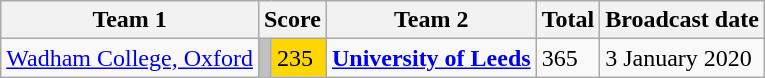<table class="wikitable">
<tr>
<th>Team 1</th>
<th colspan=2>Score</th>
<th>Team 2</th>
<th>Total</th>
<th>Broadcast date</th>
</tr>
<tr>
<td><a href='#'>Wadham College, Oxford</a></td>
<td style="background:silver"></td>
<td style="background:gold">235</td>
<td><strong><a href='#'>University of Leeds</a></strong></td>
<td>365</td>
<td>3 January 2020</td>
</tr>
</table>
